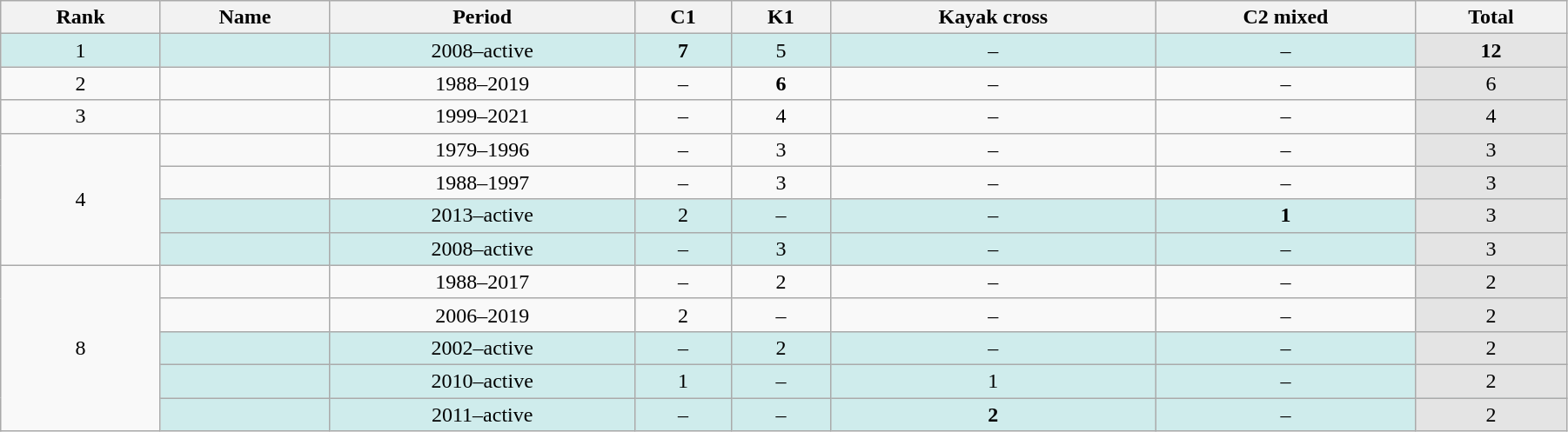<table class="wikitable" width=95% style="text-align:center">
<tr>
<th>Rank</th>
<th>Name</th>
<th>Period</th>
<th>C1</th>
<th>K1</th>
<th>Kayak cross</th>
<th>C2 mixed</th>
<th>Total</th>
</tr>
<tr style="background:#CFECEC">
<td>1</td>
<td align=left></td>
<td>2008–active</td>
<td><strong>7</strong></td>
<td>5</td>
<td>–</td>
<td>–</td>
<td style="background:#E4E4E4;"><strong>12</strong></td>
</tr>
<tr>
<td>2</td>
<td align=left></td>
<td>1988–2019</td>
<td>–</td>
<td><strong>6</strong></td>
<td>–</td>
<td>–</td>
<td style="background:#E4E4E4;">6</td>
</tr>
<tr>
<td>3</td>
<td align=left></td>
<td>1999–2021</td>
<td>–</td>
<td>4</td>
<td>–</td>
<td>–</td>
<td style="background:#E4E4E4;">4</td>
</tr>
<tr>
<td rowspan=4>4</td>
<td align=left></td>
<td>1979–1996</td>
<td>–</td>
<td>3</td>
<td>–</td>
<td>–</td>
<td style="background:#E4E4E4;">3</td>
</tr>
<tr>
<td align=left></td>
<td>1988–1997</td>
<td>–</td>
<td>3</td>
<td>–</td>
<td>–</td>
<td style="background:#E4E4E4;">3</td>
</tr>
<tr style="background:#CFECEC">
<td align=left></td>
<td>2013–active</td>
<td>2</td>
<td>–</td>
<td>–</td>
<td><strong>1</strong></td>
<td style="background:#E4E4E4;">3</td>
</tr>
<tr style="background:#CFECEC">
<td align=left></td>
<td>2008–active</td>
<td>–</td>
<td>3</td>
<td>–</td>
<td>–</td>
<td style="background:#E4E4E4;">3</td>
</tr>
<tr>
<td rowspan=5>8</td>
<td align=left></td>
<td>1988–2017</td>
<td>–</td>
<td>2</td>
<td>–</td>
<td>–</td>
<td style="background:#E4E4E4;">2</td>
</tr>
<tr>
<td align=left></td>
<td>2006–2019</td>
<td>2</td>
<td>–</td>
<td>–</td>
<td>–</td>
<td style="background:#E4E4E4;">2</td>
</tr>
<tr style="background:#CFECEC">
<td align=left></td>
<td>2002–active</td>
<td>–</td>
<td>2</td>
<td>–</td>
<td>–</td>
<td style="background:#E4E4E4;">2</td>
</tr>
<tr style="background:#CFECEC">
<td align=left></td>
<td>2010–active</td>
<td>1</td>
<td>–</td>
<td>1</td>
<td>–</td>
<td style="background:#E4E4E4;">2</td>
</tr>
<tr style="background:#CFECEC">
<td align=left></td>
<td>2011–active</td>
<td>–</td>
<td>–</td>
<td><strong>2</strong></td>
<td>–</td>
<td style="background:#E4E4E4;">2</td>
</tr>
</table>
